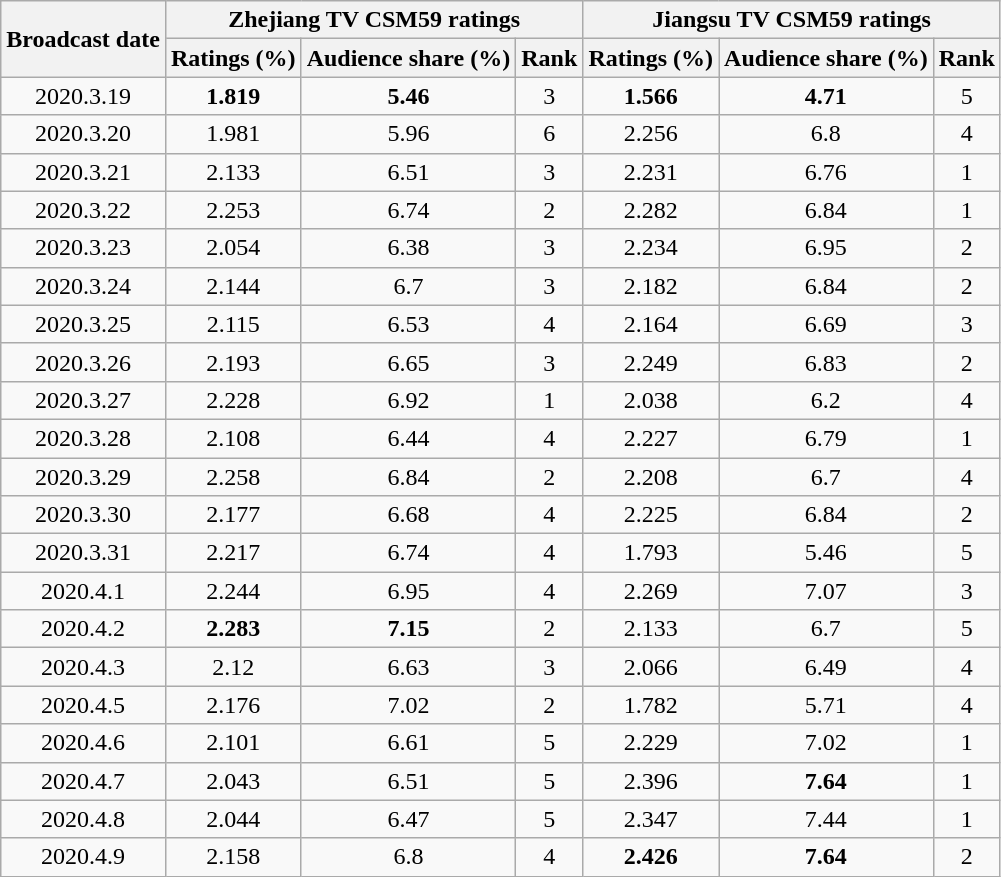<table class="wikitable sortable mw-collapsible mw-collapsed jquery-tablesorter" style="text-align:center">
<tr>
<th rowspan="2">Broadcast date</th>
<th colspan="3">Zhejiang TV CSM59 ratings</th>
<th colspan="3">Jiangsu TV CSM59 ratings</th>
</tr>
<tr>
<th><strong>Ratings (%)</strong></th>
<th><strong>Audience share (%)</strong></th>
<th><strong>Rank</strong></th>
<th><strong>Ratings (%)</strong></th>
<th><strong>Audience share (%)</strong></th>
<th><strong>Rank</strong></th>
</tr>
<tr>
<td>2020.3.19</td>
<td><strong><span>1.819</span></strong></td>
<td><strong><span>5.46</span></strong></td>
<td>3</td>
<td><strong><span>1.566</span></strong></td>
<td><strong><span>4.71</span></strong></td>
<td>5</td>
</tr>
<tr>
<td>2020.3.20</td>
<td>1.981</td>
<td>5.96</td>
<td>6</td>
<td>2.256</td>
<td>6.8</td>
<td>4</td>
</tr>
<tr>
<td>2020.3.21</td>
<td>2.133</td>
<td>6.51</td>
<td>3</td>
<td>2.231</td>
<td>6.76</td>
<td>1</td>
</tr>
<tr>
<td>2020.3.22</td>
<td>2.253</td>
<td>6.74</td>
<td>2</td>
<td>2.282</td>
<td>6.84</td>
<td>1</td>
</tr>
<tr>
<td>2020.3.23</td>
<td>2.054</td>
<td>6.38</td>
<td>3</td>
<td>2.234</td>
<td>6.95</td>
<td>2</td>
</tr>
<tr>
<td>2020.3.24</td>
<td>2.144</td>
<td>6.7</td>
<td>3</td>
<td>2.182</td>
<td>6.84</td>
<td>2</td>
</tr>
<tr>
<td>2020.3.25</td>
<td>2.115</td>
<td>6.53</td>
<td>4</td>
<td>2.164</td>
<td>6.69</td>
<td>3</td>
</tr>
<tr>
<td>2020.3.26</td>
<td>2.193</td>
<td>6.65</td>
<td>3</td>
<td>2.249</td>
<td>6.83</td>
<td>2</td>
</tr>
<tr>
<td>2020.3.27</td>
<td>2.228</td>
<td>6.92</td>
<td>1</td>
<td>2.038</td>
<td>6.2</td>
<td>4</td>
</tr>
<tr>
<td>2020.3.28</td>
<td>2.108</td>
<td>6.44</td>
<td>4</td>
<td>2.227</td>
<td>6.79</td>
<td>1</td>
</tr>
<tr>
<td>2020.3.29</td>
<td>2.258</td>
<td>6.84</td>
<td>2</td>
<td>2.208</td>
<td>6.7</td>
<td>4</td>
</tr>
<tr>
<td>2020.3.30</td>
<td>2.177</td>
<td>6.68</td>
<td>4</td>
<td>2.225</td>
<td>6.84</td>
<td>2</td>
</tr>
<tr>
<td>2020.3.31</td>
<td>2.217</td>
<td>6.74</td>
<td>4</td>
<td>1.793</td>
<td>5.46</td>
<td>5</td>
</tr>
<tr>
<td>2020.4.1</td>
<td>2.244</td>
<td>6.95</td>
<td>4</td>
<td>2.269</td>
<td>7.07</td>
<td>3</td>
</tr>
<tr>
<td>2020.4.2</td>
<td><strong><span>2.283</span></strong></td>
<td><strong><span>7.15</span></strong></td>
<td>2</td>
<td>2.133</td>
<td>6.7</td>
<td>5</td>
</tr>
<tr>
<td>2020.4.3</td>
<td>2.12</td>
<td>6.63</td>
<td>3</td>
<td>2.066</td>
<td>6.49</td>
<td>4</td>
</tr>
<tr>
<td>2020.4.5</td>
<td>2.176</td>
<td>7.02</td>
<td>2</td>
<td>1.782</td>
<td>5.71</td>
<td>4</td>
</tr>
<tr>
<td>2020.4.6</td>
<td>2.101</td>
<td>6.61</td>
<td>5</td>
<td>2.229</td>
<td>7.02</td>
<td>1</td>
</tr>
<tr>
<td>2020.4.7</td>
<td>2.043</td>
<td>6.51</td>
<td>5</td>
<td>2.396</td>
<td><strong><span>7.64</span></strong></td>
<td>1</td>
</tr>
<tr>
<td>2020.4.8</td>
<td>2.044</td>
<td>6.47</td>
<td>5</td>
<td>2.347</td>
<td>7.44</td>
<td>1</td>
</tr>
<tr>
<td>2020.4.9</td>
<td>2.158</td>
<td>6.8</td>
<td>4</td>
<td><strong><span>2.426</span></strong></td>
<td><strong><span>7.64</span></strong></td>
<td>2</td>
</tr>
</table>
